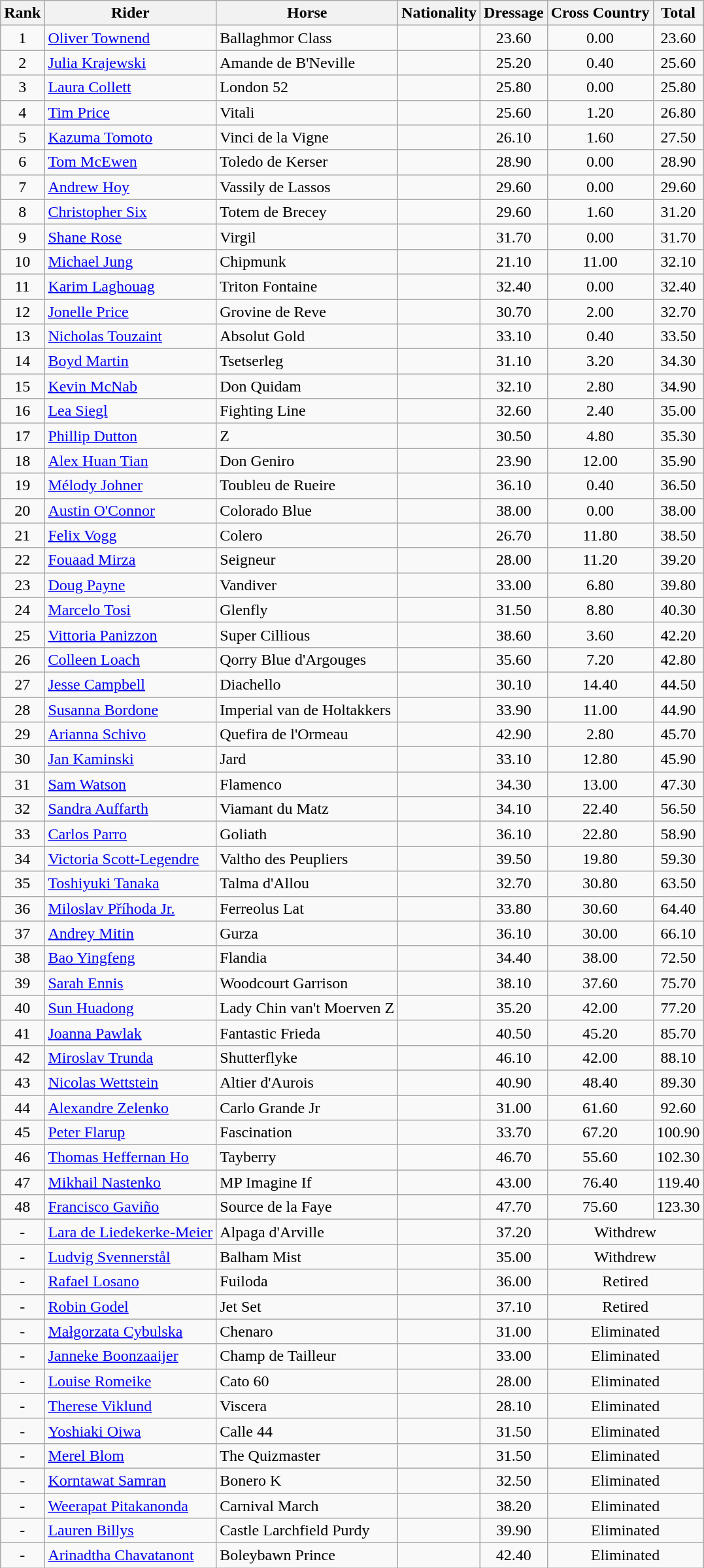<table class="wikitable sortable" style="text-align:center">
<tr>
<th>Rank</th>
<th>Rider</th>
<th>Horse</th>
<th>Nationality</th>
<th>Dressage</th>
<th>Cross Country</th>
<th>Total</th>
</tr>
<tr>
<td>1</td>
<td align="left"><a href='#'>Oliver Townend</a></td>
<td align="left">Ballaghmor Class</td>
<td align="left"></td>
<td>23.60</td>
<td>0.00</td>
<td>23.60</td>
</tr>
<tr>
<td>2</td>
<td align="left"><a href='#'>Julia Krajewski</a></td>
<td align="left">Amande de B'Neville</td>
<td align="left"></td>
<td>25.20</td>
<td>0.40</td>
<td>25.60</td>
</tr>
<tr>
<td>3</td>
<td align="left"><a href='#'>Laura Collett</a></td>
<td align="left">London 52</td>
<td align="left"></td>
<td>25.80</td>
<td>0.00</td>
<td>25.80</td>
</tr>
<tr>
<td>4</td>
<td align="left"><a href='#'>Tim Price</a></td>
<td align="left">Vitali</td>
<td align="left"></td>
<td>25.60</td>
<td>1.20</td>
<td>26.80</td>
</tr>
<tr>
<td>5</td>
<td align="left"><a href='#'>Kazuma Tomoto</a></td>
<td align="left">Vinci de la Vigne</td>
<td align="left"></td>
<td>26.10</td>
<td>1.60</td>
<td>27.50</td>
</tr>
<tr>
<td>6</td>
<td align="left"><a href='#'>Tom McEwen</a></td>
<td align="left">Toledo de Kerser</td>
<td align="left"></td>
<td>28.90</td>
<td>0.00</td>
<td>28.90</td>
</tr>
<tr>
<td>7</td>
<td align="left"><a href='#'>Andrew Hoy</a></td>
<td align="left">Vassily de Lassos</td>
<td align="left"></td>
<td>29.60</td>
<td>0.00</td>
<td>29.60</td>
</tr>
<tr>
<td>8</td>
<td align="left"><a href='#'>Christopher Six</a></td>
<td align="left">Totem de Brecey</td>
<td align="left"></td>
<td>29.60</td>
<td>1.60</td>
<td>31.20</td>
</tr>
<tr>
<td>9</td>
<td align="left"><a href='#'>Shane Rose</a></td>
<td align="left">Virgil</td>
<td align="left"></td>
<td>31.70</td>
<td>0.00</td>
<td>31.70</td>
</tr>
<tr>
<td>10</td>
<td align="left"><a href='#'>Michael Jung</a></td>
<td align="left">Chipmunk</td>
<td align="left"></td>
<td>21.10</td>
<td>11.00</td>
<td>32.10</td>
</tr>
<tr>
<td>11</td>
<td align="left"><a href='#'>Karim Laghouag</a></td>
<td align="left">Triton Fontaine</td>
<td align="left"></td>
<td>32.40</td>
<td>0.00</td>
<td>32.40</td>
</tr>
<tr>
<td>12</td>
<td align="left"><a href='#'>Jonelle Price</a></td>
<td align="left">Grovine de Reve</td>
<td align="left"></td>
<td>30.70</td>
<td>2.00</td>
<td>32.70</td>
</tr>
<tr>
<td>13</td>
<td align="left"><a href='#'>Nicholas Touzaint</a></td>
<td align="left">Absolut Gold</td>
<td align="left"></td>
<td>33.10</td>
<td>0.40</td>
<td>33.50</td>
</tr>
<tr>
<td>14</td>
<td align="left"><a href='#'>Boyd Martin</a></td>
<td align="left">Tsetserleg</td>
<td align="left"></td>
<td>31.10</td>
<td>3.20</td>
<td>34.30</td>
</tr>
<tr>
<td>15</td>
<td align="left"><a href='#'>Kevin McNab</a></td>
<td align="left">Don Quidam</td>
<td align="left"></td>
<td>32.10</td>
<td>2.80</td>
<td>34.90</td>
</tr>
<tr>
<td>16</td>
<td align="left"><a href='#'>Lea Siegl</a></td>
<td align="left">Fighting Line</td>
<td align="left"></td>
<td>32.60</td>
<td>2.40</td>
<td>35.00</td>
</tr>
<tr>
<td>17</td>
<td align="left"><a href='#'>Phillip Dutton</a></td>
<td align="left">Z</td>
<td align="left"></td>
<td>30.50</td>
<td>4.80</td>
<td>35.30</td>
</tr>
<tr>
<td>18</td>
<td align="left"><a href='#'>Alex Huan Tian</a></td>
<td align="left">Don Geniro</td>
<td align="left"></td>
<td>23.90</td>
<td>12.00</td>
<td>35.90</td>
</tr>
<tr>
<td>19</td>
<td align="left"><a href='#'>Mélody Johner</a></td>
<td align="left">Toubleu de Rueire</td>
<td align="left"></td>
<td>36.10</td>
<td>0.40</td>
<td>36.50</td>
</tr>
<tr>
<td>20</td>
<td align="left"><a href='#'>Austin O'Connor</a></td>
<td align="left">Colorado Blue</td>
<td align="left"></td>
<td>38.00</td>
<td>0.00</td>
<td>38.00</td>
</tr>
<tr>
<td>21</td>
<td align="left"><a href='#'>Felix Vogg</a></td>
<td align="left">Colero</td>
<td align="left"></td>
<td>26.70</td>
<td>11.80</td>
<td>38.50</td>
</tr>
<tr>
<td>22</td>
<td align="left"><a href='#'>Fouaad Mirza</a></td>
<td align="left">Seigneur</td>
<td align="left"></td>
<td>28.00</td>
<td>11.20</td>
<td>39.20</td>
</tr>
<tr>
<td>23</td>
<td align="left"><a href='#'>Doug Payne</a></td>
<td align="left">Vandiver</td>
<td align="left"></td>
<td>33.00</td>
<td>6.80</td>
<td>39.80</td>
</tr>
<tr>
<td>24</td>
<td align="left"><a href='#'>Marcelo Tosi</a></td>
<td align="left">Glenfly</td>
<td align="left"></td>
<td>31.50</td>
<td>8.80</td>
<td>40.30</td>
</tr>
<tr>
<td>25</td>
<td align="left"><a href='#'>Vittoria Panizzon</a></td>
<td align="left">Super Cillious</td>
<td align="left"></td>
<td>38.60</td>
<td>3.60</td>
<td>42.20</td>
</tr>
<tr>
<td>26</td>
<td align="left"><a href='#'>Colleen Loach</a></td>
<td align="left">Qorry Blue d'Argouges</td>
<td align="left"></td>
<td>35.60</td>
<td>7.20</td>
<td>42.80</td>
</tr>
<tr>
<td>27</td>
<td align="left"><a href='#'>Jesse Campbell</a></td>
<td align="left">Diachello</td>
<td align="left"></td>
<td>30.10</td>
<td>14.40</td>
<td>44.50</td>
</tr>
<tr>
<td>28</td>
<td align="left"><a href='#'>Susanna Bordone</a></td>
<td align="left">Imperial van de Holtakkers</td>
<td align="left"></td>
<td>33.90</td>
<td>11.00</td>
<td>44.90</td>
</tr>
<tr>
<td>29</td>
<td align="left"><a href='#'>Arianna Schivo</a></td>
<td align="left">Quefira de l'Ormeau</td>
<td align="left"></td>
<td>42.90</td>
<td>2.80</td>
<td>45.70</td>
</tr>
<tr>
<td>30</td>
<td align="left"><a href='#'>Jan Kaminski</a></td>
<td align="left">Jard</td>
<td align="left"></td>
<td>33.10</td>
<td>12.80</td>
<td>45.90</td>
</tr>
<tr>
<td>31</td>
<td align="left"><a href='#'>Sam Watson</a></td>
<td align="left">Flamenco</td>
<td align="left"></td>
<td>34.30</td>
<td>13.00</td>
<td>47.30</td>
</tr>
<tr>
<td>32</td>
<td align="left"><a href='#'>Sandra Auffarth</a></td>
<td align="left">Viamant du Matz</td>
<td align="left"></td>
<td>34.10</td>
<td>22.40</td>
<td>56.50</td>
</tr>
<tr>
<td>33</td>
<td align="left"><a href='#'>Carlos Parro</a></td>
<td align="left">Goliath</td>
<td align="left"></td>
<td>36.10</td>
<td>22.80</td>
<td>58.90</td>
</tr>
<tr>
<td>34</td>
<td align="left"><a href='#'>Victoria Scott-Legendre</a></td>
<td align="left">Valtho des Peupliers</td>
<td align="left"></td>
<td>39.50</td>
<td>19.80</td>
<td>59.30</td>
</tr>
<tr>
<td>35</td>
<td align="left"><a href='#'>Toshiyuki Tanaka</a></td>
<td align="left">Talma d'Allou</td>
<td align="left"></td>
<td>32.70</td>
<td>30.80</td>
<td>63.50</td>
</tr>
<tr>
<td>36</td>
<td align="left"><a href='#'>Miloslav Příhoda Jr.</a></td>
<td align="left">Ferreolus Lat</td>
<td align="left"></td>
<td>33.80</td>
<td>30.60</td>
<td>64.40</td>
</tr>
<tr>
<td>37</td>
<td align="left"><a href='#'>Andrey Mitin</a></td>
<td align="left">Gurza</td>
<td align="left"></td>
<td>36.10</td>
<td>30.00</td>
<td>66.10</td>
</tr>
<tr>
<td>38</td>
<td align="left"><a href='#'>Bao Yingfeng</a></td>
<td align="left">Flandia</td>
<td align="left"></td>
<td>34.40</td>
<td>38.00</td>
<td>72.50</td>
</tr>
<tr>
<td>39</td>
<td align="left"><a href='#'>Sarah Ennis</a></td>
<td align="left">Woodcourt Garrison</td>
<td align="left"></td>
<td>38.10</td>
<td>37.60</td>
<td>75.70</td>
</tr>
<tr>
<td>40</td>
<td align="left"><a href='#'>Sun Huadong</a></td>
<td align="left">Lady Chin van't Moerven Z</td>
<td align="left"></td>
<td>35.20</td>
<td>42.00</td>
<td>77.20</td>
</tr>
<tr>
<td>41</td>
<td align="left"><a href='#'>Joanna Pawlak</a></td>
<td align="left">Fantastic Frieda</td>
<td align="left"></td>
<td>40.50</td>
<td>45.20</td>
<td>85.70</td>
</tr>
<tr>
<td>42</td>
<td align="left"><a href='#'>Miroslav Trunda</a></td>
<td align="left">Shutterflyke</td>
<td align="left"></td>
<td>46.10</td>
<td>42.00</td>
<td>88.10</td>
</tr>
<tr>
<td>43</td>
<td align="left"><a href='#'>Nicolas Wettstein</a></td>
<td align="left">Altier d'Aurois</td>
<td align="left"></td>
<td>40.90</td>
<td>48.40</td>
<td>89.30</td>
</tr>
<tr>
<td>44</td>
<td align="left"><a href='#'>Alexandre Zelenko</a></td>
<td align="left">Carlo Grande Jr</td>
<td align="left"></td>
<td>31.00</td>
<td>61.60</td>
<td>92.60</td>
</tr>
<tr>
<td>45</td>
<td align="left"><a href='#'>Peter Flarup</a></td>
<td align="left">Fascination</td>
<td align="left"></td>
<td>33.70</td>
<td>67.20</td>
<td>100.90</td>
</tr>
<tr>
<td>46</td>
<td align="left"><a href='#'>Thomas Heffernan Ho</a></td>
<td align="left">Tayberry</td>
<td align="left"></td>
<td>46.70</td>
<td>55.60</td>
<td>102.30</td>
</tr>
<tr>
<td>47</td>
<td align="left"><a href='#'>Mikhail Nastenko</a></td>
<td align="left">MP Imagine If</td>
<td align="left"></td>
<td>43.00</td>
<td>76.40</td>
<td>119.40</td>
</tr>
<tr>
<td>48</td>
<td align="left"><a href='#'>Francisco Gaviño</a></td>
<td align="left">Source de la Faye</td>
<td align="left"></td>
<td>47.70</td>
<td>75.60</td>
<td>123.30</td>
</tr>
<tr>
<td>-</td>
<td align="left"><a href='#'>Lara de Liedekerke-Meier</a></td>
<td align="left">Alpaga d'Arville</td>
<td align="left"></td>
<td>37.20</td>
<td colspan="2">Withdrew</td>
</tr>
<tr>
<td>-</td>
<td align="left"><a href='#'>Ludvig Svennerstål</a></td>
<td align="left">Balham Mist</td>
<td align="left"></td>
<td>35.00</td>
<td colspan="2">Withdrew</td>
</tr>
<tr>
<td>-</td>
<td align="left"><a href='#'>Rafael Losano</a></td>
<td align="left">Fuiloda</td>
<td align="left"></td>
<td>36.00</td>
<td colspan="2">Retired</td>
</tr>
<tr>
<td>-</td>
<td align="left"><a href='#'>Robin Godel</a></td>
<td align="left">Jet Set</td>
<td align="left"></td>
<td>37.10</td>
<td colspan="2">Retired</td>
</tr>
<tr>
<td>-</td>
<td align="left"><a href='#'>Małgorzata Cybulska</a></td>
<td align="left">Chenaro</td>
<td align="left"></td>
<td>31.00</td>
<td colspan="2">Eliminated</td>
</tr>
<tr>
<td>-</td>
<td align="left"><a href='#'>Janneke Boonzaaijer</a></td>
<td align="left">Champ de Tailleur</td>
<td align="left"></td>
<td>33.00</td>
<td colspan="2">Eliminated</td>
</tr>
<tr>
<td>-</td>
<td align="left"><a href='#'>Louise Romeike</a></td>
<td align="left">Cato 60</td>
<td align="left"></td>
<td>28.00</td>
<td colspan="2">Eliminated</td>
</tr>
<tr>
<td>-</td>
<td align="left"><a href='#'>Therese Viklund</a></td>
<td align="left">Viscera</td>
<td align="left"></td>
<td>28.10</td>
<td colspan="2">Eliminated</td>
</tr>
<tr>
<td>-</td>
<td align="left"><a href='#'>Yoshiaki Oiwa</a></td>
<td align="left">Calle 44</td>
<td align="left"></td>
<td>31.50</td>
<td colspan="2">Eliminated</td>
</tr>
<tr>
<td>-</td>
<td align="left"><a href='#'>Merel Blom</a></td>
<td align="left">The Quizmaster</td>
<td align="left"></td>
<td>31.50</td>
<td colspan="2">Eliminated</td>
</tr>
<tr>
<td>-</td>
<td align="left"><a href='#'>Korntawat Samran</a></td>
<td align="left">Bonero K</td>
<td align="left"></td>
<td>32.50</td>
<td colspan="2">Eliminated</td>
</tr>
<tr>
<td>-</td>
<td align="left"><a href='#'>Weerapat Pitakanonda</a></td>
<td align="left">Carnival March</td>
<td align="left"></td>
<td>38.20</td>
<td colspan="2">Eliminated</td>
</tr>
<tr>
<td>-</td>
<td align="left"><a href='#'>Lauren Billys</a></td>
<td align="left">Castle Larchfield Purdy</td>
<td align="left"></td>
<td>39.90</td>
<td colspan="2">Eliminated</td>
</tr>
<tr>
<td>-</td>
<td align="left"><a href='#'>Arinadtha Chavatanont</a></td>
<td align="left">Boleybawn Prince</td>
<td align="left"></td>
<td>42.40</td>
<td colspan="2">Eliminated</td>
</tr>
</table>
